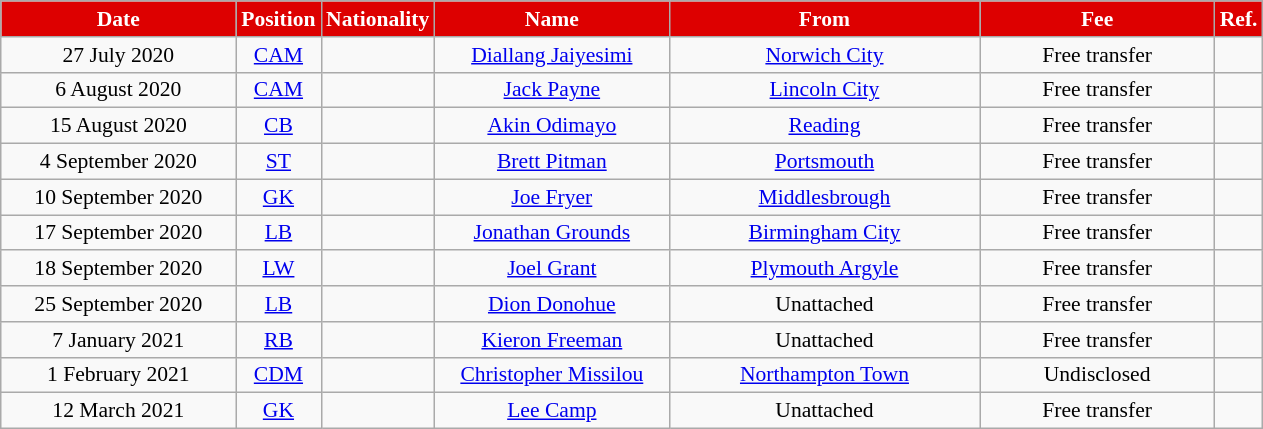<table class="wikitable"  style="text-align:center; font-size:90%; ">
<tr>
<th style="background:#DD0000; color:#FFFFFF; width:150px;">Date</th>
<th style="background:#DD0000; color:#FFFFFF; width:50px;">Position</th>
<th style="background:#DD0000; color:#FFFFFF; width:50px;">Nationality</th>
<th style="background:#DD0000; color:#FFFFFF; width:150px;">Name</th>
<th style="background:#DD0000; color:#FFFFFF; width:200px;">From</th>
<th style="background:#DD0000; color:#FFFFFF; width:150px;">Fee</th>
<th style="background:#DD0000; color:#FFFFFF; width:25px;">Ref.</th>
</tr>
<tr>
<td>27 July 2020</td>
<td><a href='#'>CAM</a></td>
<td></td>
<td><a href='#'>Diallang Jaiyesimi</a></td>
<td> <a href='#'>Norwich City</a></td>
<td>Free transfer</td>
<td></td>
</tr>
<tr>
<td>6 August 2020</td>
<td><a href='#'>CAM</a></td>
<td></td>
<td><a href='#'>Jack Payne</a></td>
<td> <a href='#'>Lincoln City</a></td>
<td>Free transfer</td>
<td></td>
</tr>
<tr>
<td>15 August 2020</td>
<td><a href='#'>CB</a></td>
<td></td>
<td><a href='#'>Akin Odimayo</a></td>
<td> <a href='#'>Reading</a></td>
<td>Free transfer</td>
<td></td>
</tr>
<tr>
<td>4 September 2020</td>
<td><a href='#'>ST</a></td>
<td></td>
<td><a href='#'>Brett Pitman</a></td>
<td> <a href='#'>Portsmouth</a></td>
<td>Free transfer</td>
<td></td>
</tr>
<tr>
<td>10 September 2020</td>
<td><a href='#'>GK</a></td>
<td></td>
<td><a href='#'>Joe Fryer</a></td>
<td> <a href='#'>Middlesbrough</a></td>
<td>Free transfer</td>
<td></td>
</tr>
<tr>
<td>17 September 2020</td>
<td><a href='#'>LB</a></td>
<td></td>
<td><a href='#'>Jonathan Grounds</a></td>
<td> <a href='#'>Birmingham City</a></td>
<td>Free transfer</td>
<td></td>
</tr>
<tr>
<td>18 September 2020</td>
<td><a href='#'>LW</a></td>
<td></td>
<td><a href='#'>Joel Grant</a></td>
<td> <a href='#'>Plymouth Argyle</a></td>
<td>Free transfer</td>
<td></td>
</tr>
<tr>
<td>25 September 2020</td>
<td><a href='#'>LB</a></td>
<td></td>
<td><a href='#'>Dion Donohue</a></td>
<td> Unattached</td>
<td>Free transfer</td>
<td></td>
</tr>
<tr>
<td>7 January 2021</td>
<td><a href='#'>RB</a></td>
<td></td>
<td><a href='#'>Kieron Freeman</a></td>
<td> Unattached</td>
<td>Free transfer</td>
<td></td>
</tr>
<tr>
<td>1 February 2021</td>
<td><a href='#'>CDM</a></td>
<td></td>
<td><a href='#'>Christopher Missilou</a></td>
<td> <a href='#'>Northampton Town</a></td>
<td>Undisclosed</td>
<td></td>
</tr>
<tr>
<td>12 March 2021</td>
<td><a href='#'>GK</a></td>
<td></td>
<td><a href='#'>Lee Camp</a></td>
<td> Unattached</td>
<td>Free transfer</td>
<td></td>
</tr>
</table>
